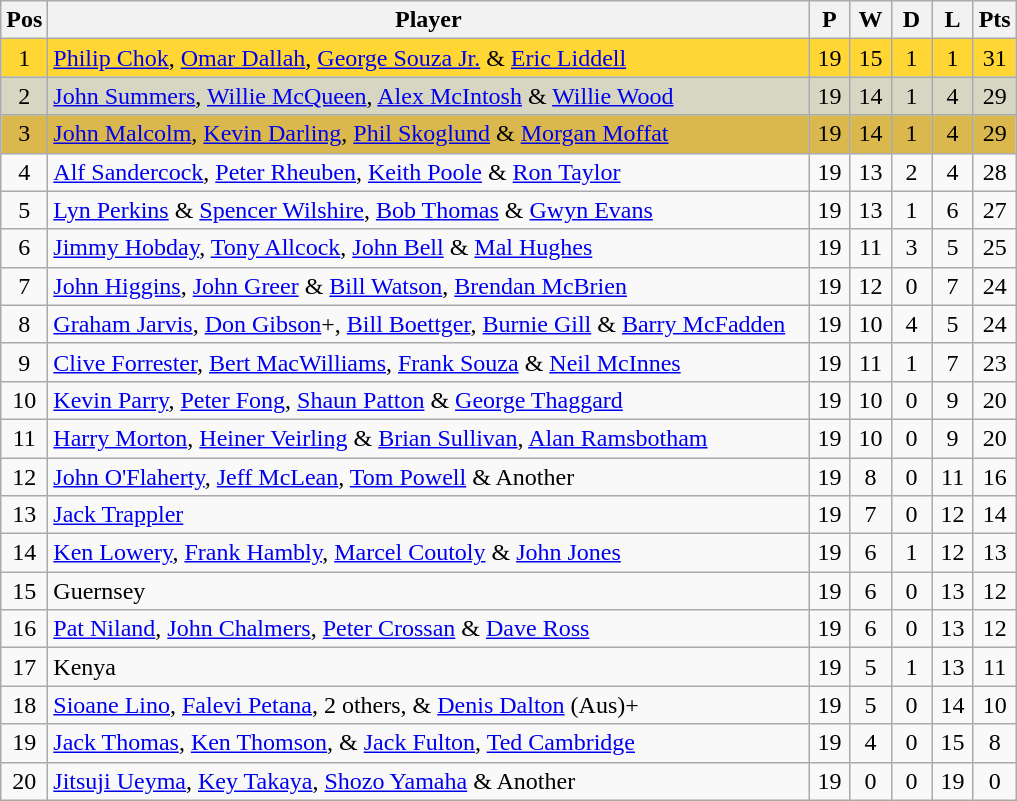<table class="wikitable" style="font-size: 100%">
<tr>
<th width=20>Pos</th>
<th width=500>Player</th>
<th width=20>P</th>
<th width=20>W</th>
<th width=20>D</th>
<th width=20>L</th>
<th width=20>Pts</th>
</tr>
<tr align=center style="background: #FFD633;">
<td>1</td>
<td align="left"> <a href='#'>Philip Chok</a>, <a href='#'>Omar Dallah</a>, <a href='#'>George Souza Jr.</a> & <a href='#'>Eric Liddell</a></td>
<td>19</td>
<td>15</td>
<td>1</td>
<td>1</td>
<td>31</td>
</tr>
<tr align=center style="background: #D6D6C2;">
<td>2</td>
<td align="left"> <a href='#'>John Summers</a>, <a href='#'>Willie McQueen</a>, <a href='#'>Alex McIntosh</a> & <a href='#'>Willie Wood</a></td>
<td>19</td>
<td>14</td>
<td>1</td>
<td>4</td>
<td>29</td>
</tr>
<tr align=center style="background: #DBB84D;">
<td>3</td>
<td align="left"> <a href='#'>John Malcolm</a>, <a href='#'>Kevin Darling</a>, <a href='#'>Phil Skoglund</a> & <a href='#'>Morgan Moffat</a></td>
<td>19</td>
<td>14</td>
<td>1</td>
<td>4</td>
<td>29</td>
</tr>
<tr align=center>
<td>4</td>
<td align="left"> <a href='#'>Alf Sandercock</a>, <a href='#'>Peter Rheuben</a>, <a href='#'>Keith Poole</a> & <a href='#'>Ron Taylor</a></td>
<td>19</td>
<td>13</td>
<td>2</td>
<td>4</td>
<td>28</td>
</tr>
<tr align=center>
<td>5</td>
<td align="left"> <a href='#'>Lyn Perkins</a> & <a href='#'>Spencer Wilshire</a>, <a href='#'>Bob Thomas</a> & <a href='#'>Gwyn Evans</a></td>
<td>19</td>
<td>13</td>
<td>1</td>
<td>6</td>
<td>27</td>
</tr>
<tr align=center>
<td>6</td>
<td align="left"> <a href='#'>Jimmy Hobday</a>, <a href='#'>Tony Allcock</a>, <a href='#'>John Bell</a> & <a href='#'>Mal Hughes</a></td>
<td>19</td>
<td>11</td>
<td>3</td>
<td>5</td>
<td>25</td>
</tr>
<tr align=center>
<td>7</td>
<td align="left"> <a href='#'>John Higgins</a>, <a href='#'>John Greer</a> & <a href='#'>Bill Watson</a>, <a href='#'>Brendan McBrien</a></td>
<td>19</td>
<td>12</td>
<td>0</td>
<td>7</td>
<td>24</td>
</tr>
<tr align=center>
<td>8</td>
<td align="left"> <a href='#'>Graham Jarvis</a>, <a href='#'>Don Gibson</a>+, <a href='#'>Bill Boettger</a>, <a href='#'>Burnie Gill</a> & <a href='#'>Barry McFadden</a></td>
<td>19</td>
<td>10</td>
<td>4</td>
<td>5</td>
<td>24</td>
</tr>
<tr align=center>
<td>9</td>
<td align="left"> <a href='#'>Clive Forrester</a>, <a href='#'>Bert MacWilliams</a>, <a href='#'>Frank Souza</a> & <a href='#'>Neil McInnes</a></td>
<td>19</td>
<td>11</td>
<td>1</td>
<td>7</td>
<td>23</td>
</tr>
<tr align=center>
<td>10</td>
<td align="left"> <a href='#'>Kevin Parry</a>, <a href='#'>Peter Fong</a>, <a href='#'>Shaun Patton</a> & <a href='#'>George Thaggard</a></td>
<td>19</td>
<td>10</td>
<td>0</td>
<td>9</td>
<td>20</td>
</tr>
<tr align=center>
<td>11</td>
<td align="left"> <a href='#'>Harry Morton</a>, <a href='#'>Heiner Veirling</a> & <a href='#'>Brian Sullivan</a>, <a href='#'>Alan Ramsbotham</a></td>
<td>19</td>
<td>10</td>
<td>0</td>
<td>9</td>
<td>20</td>
</tr>
<tr align=center>
<td>12</td>
<td align="left"> <a href='#'>John O'Flaherty</a>, <a href='#'>Jeff McLean</a>, <a href='#'>Tom Powell</a> & Another</td>
<td>19</td>
<td>8</td>
<td>0</td>
<td>11</td>
<td>16</td>
</tr>
<tr align=center>
<td>13</td>
<td align="left"> <a href='#'>Jack Trappler</a></td>
<td>19</td>
<td>7</td>
<td>0</td>
<td>12</td>
<td>14</td>
</tr>
<tr align=center>
<td>14</td>
<td align="left"> <a href='#'>Ken Lowery</a>, <a href='#'>Frank Hambly</a>, <a href='#'>Marcel Coutoly</a> & <a href='#'>John Jones</a></td>
<td>19</td>
<td>6</td>
<td>1</td>
<td>12</td>
<td>13</td>
</tr>
<tr align=center>
<td>15</td>
<td align="left"> Guernsey</td>
<td>19</td>
<td>6</td>
<td>0</td>
<td>13</td>
<td>12</td>
</tr>
<tr align=center>
<td>16</td>
<td align="left"> <a href='#'>Pat Niland</a>, <a href='#'>John Chalmers</a>, <a href='#'>Peter Crossan</a> & <a href='#'>Dave Ross</a></td>
<td>19</td>
<td>6</td>
<td>0</td>
<td>13</td>
<td>12</td>
</tr>
<tr align=center>
<td>17</td>
<td align="left"> Kenya</td>
<td>19</td>
<td>5</td>
<td>1</td>
<td>13</td>
<td>11</td>
</tr>
<tr align=center>
<td>18</td>
<td align="left"> <a href='#'>Sioane Lino</a>, <a href='#'>Falevi Petana</a>, 2 others, & <a href='#'>Denis Dalton</a> (Aus)+</td>
<td>19</td>
<td>5</td>
<td>0</td>
<td>14</td>
<td>10</td>
</tr>
<tr align=center>
<td>19</td>
<td align="left"> <a href='#'>Jack Thomas</a>, <a href='#'>Ken Thomson</a>, & <a href='#'>Jack Fulton</a>, <a href='#'>Ted Cambridge</a></td>
<td>19</td>
<td>4</td>
<td>0</td>
<td>15</td>
<td>8</td>
</tr>
<tr align=center>
<td>20</td>
<td align="left"> <a href='#'>Jitsuji Ueyma</a>, <a href='#'>Key Takaya</a>, <a href='#'>Shozo Yamaha</a> & Another</td>
<td>19</td>
<td>0</td>
<td>0</td>
<td>19</td>
<td>0</td>
</tr>
</table>
